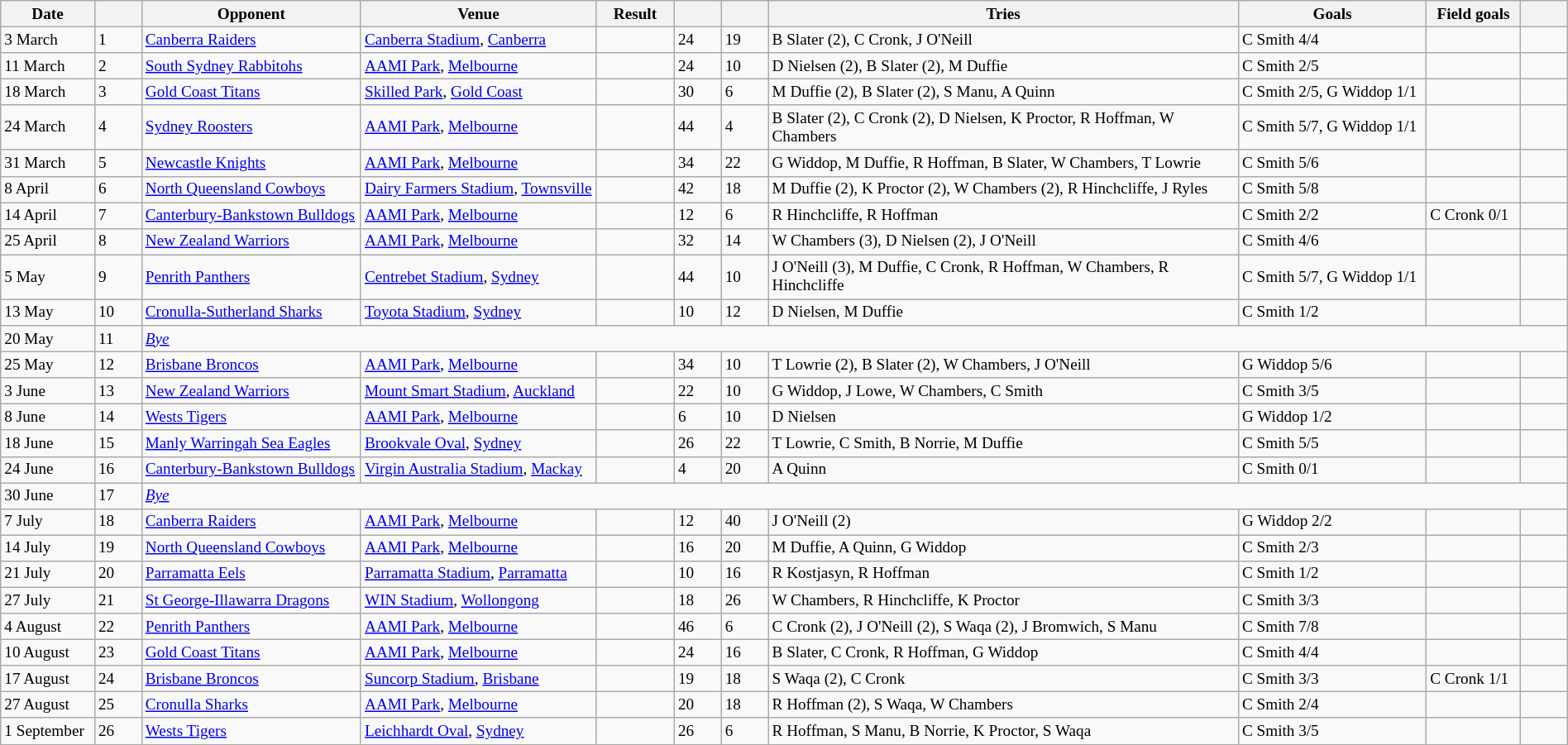<table class="wikitable"  style="font-size:80%; width:100%;">
<tr>
<th width="6%">Date</th>
<th width="3%"></th>
<th width="14%">Opponent</th>
<th width="15%">Venue</th>
<th width="5%">Result</th>
<th width="3%"></th>
<th width="3%"></th>
<th width="30%">Tries</th>
<th width="12%">Goals</th>
<th width="6%">Field goals</th>
<th width="3%"></th>
</tr>
<tr>
<td>3 March</td>
<td>1</td>
<td> <a href='#'>Canberra Raiders</a></td>
<td><a href='#'>Canberra Stadium</a>, <a href='#'>Canberra</a></td>
<td></td>
<td>24</td>
<td>19</td>
<td>B Slater (2), C Cronk, J O'Neill</td>
<td>C Smith 4/4</td>
<td></td>
<td></td>
</tr>
<tr>
<td>11 March</td>
<td>2</td>
<td> <a href='#'>South Sydney Rabbitohs</a></td>
<td><a href='#'>AAMI Park</a>, <a href='#'>Melbourne</a></td>
<td></td>
<td>24</td>
<td>10</td>
<td>D Nielsen (2), B Slater (2), M Duffie</td>
<td>C Smith 2/5</td>
<td></td>
<td></td>
</tr>
<tr>
<td>18 March</td>
<td>3</td>
<td> <a href='#'>Gold Coast Titans</a></td>
<td><a href='#'>Skilled Park</a>, <a href='#'>Gold Coast</a></td>
<td></td>
<td>30</td>
<td>6</td>
<td>M Duffie (2), B Slater (2), S Manu, A Quinn</td>
<td>C Smith 2/5, G Widdop 1/1</td>
<td></td>
<td></td>
</tr>
<tr>
<td>24 March</td>
<td>4</td>
<td> <a href='#'>Sydney Roosters</a></td>
<td><a href='#'>AAMI Park</a>, <a href='#'>Melbourne</a></td>
<td></td>
<td>44</td>
<td>4</td>
<td>B Slater (2), C Cronk (2), D Nielsen, K Proctor, R Hoffman, W Chambers</td>
<td>C Smith 5/7, G Widdop 1/1</td>
<td></td>
<td></td>
</tr>
<tr>
<td>31 March</td>
<td>5</td>
<td> <a href='#'>Newcastle Knights</a></td>
<td><a href='#'>AAMI Park</a>, <a href='#'>Melbourne</a></td>
<td></td>
<td>34</td>
<td>22</td>
<td>G Widdop, M Duffie, R Hoffman, B Slater, W Chambers, T Lowrie</td>
<td>C Smith 5/6</td>
<td></td>
<td></td>
</tr>
<tr>
<td>8 April</td>
<td>6</td>
<td> <a href='#'>North Queensland Cowboys</a></td>
<td><a href='#'>Dairy Farmers Stadium</a>, <a href='#'>Townsville</a></td>
<td></td>
<td>42</td>
<td>18</td>
<td>M Duffie (2), K Proctor (2), W Chambers (2), R Hinchcliffe, J Ryles</td>
<td>C Smith 5/8</td>
<td></td>
<td></td>
</tr>
<tr>
<td>14 April</td>
<td>7</td>
<td> <a href='#'>Canterbury-Bankstown Bulldogs</a></td>
<td><a href='#'>AAMI Park</a>, <a href='#'>Melbourne</a></td>
<td></td>
<td>12</td>
<td>6</td>
<td>R Hinchcliffe, R Hoffman</td>
<td>C Smith 2/2</td>
<td>C Cronk 0/1</td>
<td></td>
</tr>
<tr>
<td>25 April</td>
<td>8</td>
<td> <a href='#'>New Zealand Warriors</a></td>
<td><a href='#'>AAMI Park</a>, <a href='#'>Melbourne</a></td>
<td></td>
<td>32</td>
<td>14</td>
<td>W Chambers (3), D Nielsen (2), J O'Neill</td>
<td>C Smith 4/6</td>
<td></td>
<td></td>
</tr>
<tr>
<td>5 May</td>
<td>9</td>
<td> <a href='#'>Penrith Panthers</a></td>
<td><a href='#'>Centrebet Stadium</a>, <a href='#'>Sydney</a></td>
<td></td>
<td>44</td>
<td>10</td>
<td>J O'Neill (3), M Duffie, C Cronk, R Hoffman, W Chambers, R Hinchcliffe</td>
<td>C Smith 5/7, G Widdop 1/1</td>
<td></td>
<td></td>
</tr>
<tr>
<td>13 May</td>
<td>10</td>
<td> <a href='#'>Cronulla-Sutherland Sharks</a></td>
<td><a href='#'>Toyota Stadium</a>, <a href='#'>Sydney</a></td>
<td></td>
<td>10</td>
<td>12</td>
<td>D Nielsen, M Duffie</td>
<td>C Smith 1/2</td>
<td></td>
<td></td>
</tr>
<tr>
<td>20 May</td>
<td>11</td>
<td colspan="10"><em><a href='#'>Bye</a></em></td>
</tr>
<tr>
<td>25 May</td>
<td>12</td>
<td> <a href='#'>Brisbane Broncos</a></td>
<td><a href='#'>AAMI Park</a>, <a href='#'>Melbourne</a></td>
<td></td>
<td>34</td>
<td>10</td>
<td>T Lowrie (2), B Slater (2), W Chambers, J O'Neill</td>
<td>G Widdop 5/6</td>
<td></td>
<td></td>
</tr>
<tr>
<td>3 June</td>
<td>13</td>
<td> <a href='#'>New Zealand Warriors</a></td>
<td><a href='#'>Mount Smart Stadium</a>, <a href='#'>Auckland</a></td>
<td></td>
<td>22</td>
<td>10</td>
<td>G Widdop, J Lowe, W Chambers, C Smith</td>
<td>C Smith 3/5</td>
<td></td>
<td></td>
</tr>
<tr>
<td>8 June</td>
<td>14</td>
<td> <a href='#'>Wests Tigers</a></td>
<td><a href='#'>AAMI Park</a>, <a href='#'>Melbourne</a></td>
<td></td>
<td>6</td>
<td>10</td>
<td>D Nielsen</td>
<td>G Widdop 1/2</td>
<td></td>
<td></td>
</tr>
<tr>
<td>18 June</td>
<td>15</td>
<td> <a href='#'>Manly Warringah Sea Eagles</a></td>
<td><a href='#'>Brookvale Oval</a>, <a href='#'>Sydney</a></td>
<td></td>
<td>26</td>
<td>22</td>
<td>T Lowrie, C Smith, B Norrie, M Duffie</td>
<td>C Smith 5/5</td>
<td></td>
<td></td>
</tr>
<tr>
<td>24 June</td>
<td>16</td>
<td> <a href='#'>Canterbury-Bankstown Bulldogs</a></td>
<td><a href='#'>Virgin Australia Stadium</a>, <a href='#'>Mackay</a></td>
<td></td>
<td>4</td>
<td>20</td>
<td>A Quinn</td>
<td>C Smith 0/1</td>
<td></td>
<td></td>
</tr>
<tr>
<td>30 June</td>
<td>17</td>
<td colspan="10"><em><a href='#'>Bye</a></em></td>
</tr>
<tr>
<td>7 July</td>
<td>18</td>
<td> <a href='#'>Canberra Raiders</a></td>
<td><a href='#'>AAMI Park</a>, <a href='#'>Melbourne</a></td>
<td></td>
<td>12</td>
<td>40</td>
<td>J O'Neill (2)</td>
<td>G Widdop 2/2</td>
<td></td>
<td></td>
</tr>
<tr>
<td>14 July</td>
<td>19</td>
<td> <a href='#'>North Queensland Cowboys</a></td>
<td><a href='#'>AAMI Park</a>, <a href='#'>Melbourne</a></td>
<td></td>
<td>16</td>
<td>20</td>
<td>M Duffie, A Quinn, G Widdop</td>
<td>C Smith 2/3</td>
<td></td>
<td></td>
</tr>
<tr>
<td>21 July</td>
<td>20</td>
<td> <a href='#'>Parramatta Eels</a></td>
<td><a href='#'>Parramatta Stadium</a>, <a href='#'>Parramatta</a></td>
<td></td>
<td>10</td>
<td>16</td>
<td>R Kostjasyn, R Hoffman</td>
<td>C Smith 1/2</td>
<td></td>
<td></td>
</tr>
<tr>
<td>27 July</td>
<td>21</td>
<td> <a href='#'>St George-Illawarra Dragons</a></td>
<td><a href='#'>WIN Stadium</a>, <a href='#'>Wollongong</a></td>
<td></td>
<td>18</td>
<td>26</td>
<td>W Chambers, R Hinchcliffe, K Proctor</td>
<td>C Smith 3/3</td>
<td></td>
<td></td>
</tr>
<tr>
<td>4 August</td>
<td>22</td>
<td> <a href='#'>Penrith Panthers</a></td>
<td><a href='#'>AAMI Park</a>, <a href='#'>Melbourne</a></td>
<td></td>
<td>46</td>
<td>6</td>
<td>C Cronk (2), J O'Neill (2), S Waqa (2), J Bromwich, S Manu</td>
<td>C Smith 7/8</td>
<td></td>
<td></td>
</tr>
<tr>
<td>10 August</td>
<td>23</td>
<td> <a href='#'>Gold Coast Titans</a></td>
<td><a href='#'>AAMI Park</a>, <a href='#'>Melbourne</a></td>
<td></td>
<td>24</td>
<td>16</td>
<td>B Slater, C Cronk, R Hoffman, G Widdop</td>
<td>C Smith 4/4</td>
<td></td>
<td></td>
</tr>
<tr>
<td>17 August</td>
<td>24</td>
<td> <a href='#'>Brisbane Broncos</a></td>
<td><a href='#'>Suncorp Stadium</a>, <a href='#'>Brisbane</a></td>
<td></td>
<td>19</td>
<td>18</td>
<td>S Waqa (2), C Cronk</td>
<td>C Smith 3/3</td>
<td>C Cronk 1/1</td>
<td></td>
</tr>
<tr>
<td>27 August</td>
<td>25</td>
<td> <a href='#'>Cronulla Sharks</a></td>
<td><a href='#'>AAMI Park</a>, <a href='#'>Melbourne</a></td>
<td></td>
<td>20</td>
<td>18</td>
<td>R Hoffman (2), S Waqa, W Chambers</td>
<td>C Smith 2/4</td>
<td></td>
<td></td>
</tr>
<tr>
<td>1 September</td>
<td>26</td>
<td> <a href='#'>Wests Tigers</a></td>
<td><a href='#'>Leichhardt Oval</a>, <a href='#'>Sydney</a></td>
<td></td>
<td>26</td>
<td>6</td>
<td>R Hoffman, S Manu, B Norrie, K Proctor, S Waqa</td>
<td>C Smith 3/5</td>
<td></td>
<td></td>
</tr>
</table>
